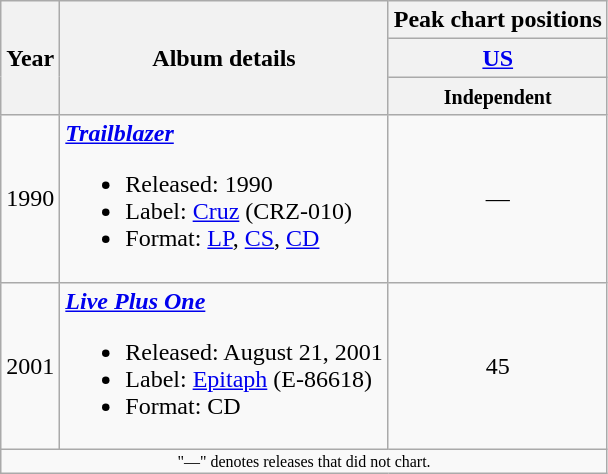<table class ="wikitable">
<tr>
<th rowspan="3">Year</th>
<th rowspan="3">Album details</th>
<th>Peak chart positions</th>
</tr>
<tr>
<th colspan="1" align="center"><a href='#'>US</a></th>
</tr>
<tr>
<th><small>Independent</small><br></th>
</tr>
<tr>
<td>1990</td>
<td><strong><em><a href='#'>Trailblazer</a></em></strong><br><ul><li>Released: 1990</li><li>Label: <a href='#'>Cruz</a> (CRZ-010)</li><li>Format: <a href='#'>LP</a>, <a href='#'>CS</a>, <a href='#'>CD</a></li></ul></td>
<td align="center"> —</td>
</tr>
<tr>
<td>2001</td>
<td><strong><em><a href='#'>Live Plus One</a></em></strong><br><ul><li>Released: August 21, 2001</li><li>Label: <a href='#'>Epitaph</a> (E-86618)</li><li>Format: CD</li></ul></td>
<td align="center"> 45</td>
</tr>
<tr>
<td align="center" colspan="3" style="font-size: 8pt">"—" denotes releases that did not chart.</td>
</tr>
</table>
